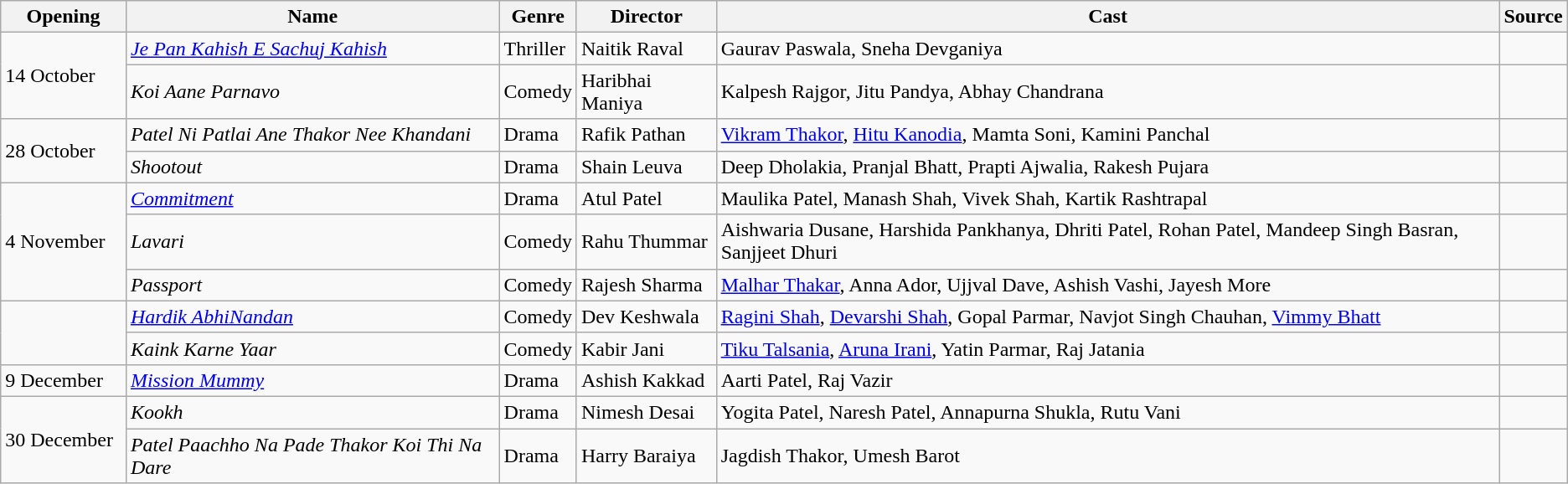<table class="wikitable sortable">
<tr>
<th style="width:8%;">Opening</th>
<th>Name</th>
<th>Genre</th>
<th>Director</th>
<th>Cast</th>
<th style="width:2%;">Source</th>
</tr>
<tr>
<td rowspan = 2>14 October</td>
<td><em><a href='#'>Je Pan Kahish E Sachuj Kahish</a></em></td>
<td>Thriller</td>
<td>Naitik Raval</td>
<td>Gaurav Paswala, Sneha Devganiya</td>
<td></td>
</tr>
<tr>
<td><em>Koi Aane Parnavo</em></td>
<td>Comedy</td>
<td>Haribhai Maniya</td>
<td>Kalpesh Rajgor, Jitu Pandya, Abhay Chandrana</td>
<td></td>
</tr>
<tr>
<td rowspan = 2>28 October</td>
<td><em>Patel Ni Patlai Ane Thakor Nee Khandani</em></td>
<td>Drama</td>
<td>Rafik Pathan</td>
<td><a href='#'>Vikram Thakor</a>, <a href='#'>Hitu Kanodia</a>, Mamta Soni, Kamini Panchal</td>
<td></td>
</tr>
<tr>
<td><em>Shootout</em></td>
<td>Drama</td>
<td>Shain Leuva</td>
<td>Deep Dholakia, Pranjal Bhatt, Prapti Ajwalia, Rakesh Pujara</td>
<td></td>
</tr>
<tr>
<td rowspan = 3>4 November</td>
<td><em><a href='#'>Commitment</a></em></td>
<td>Drama</td>
<td>Atul Patel</td>
<td>Maulika Patel, Manash Shah, Vivek Shah, Kartik Rashtrapal</td>
<td></td>
</tr>
<tr>
<td><em>Lavari</em></td>
<td>Comedy</td>
<td>Rahu Thummar</td>
<td>Aishwaria Dusane, Harshida Pankhanya, Dhriti Patel, Rohan Patel, Mandeep Singh Basran, Sanjjeet Dhuri</td>
<td></td>
</tr>
<tr>
<td><em>Passport</em></td>
<td>Comedy</td>
<td>Rajesh Sharma</td>
<td><a href='#'>Malhar Thakar</a>, Anna Ador, Ujjval Dave, Ashish Vashi, Jayesh More</td>
<td></td>
</tr>
<tr>
<td rowspan= 2></td>
<td><em><a href='#'>Hardik AbhiNandan</a></em></td>
<td>Comedy</td>
<td>Dev Keshwala</td>
<td><a href='#'>Ragini Shah</a>, <a href='#'>Devarshi Shah</a>, Gopal Parmar, Navjot Singh Chauhan, <a href='#'>Vimmy Bhatt</a></td>
<td></td>
</tr>
<tr>
<td><em>Kaink Karne Yaar</em></td>
<td>Comedy</td>
<td>Kabir Jani</td>
<td><a href='#'>Tiku Talsania</a>, <a href='#'>Aruna Irani</a>, Yatin Parmar, Raj Jatania</td>
<td></td>
</tr>
<tr>
<td>9 December</td>
<td><em><a href='#'>Mission Mummy</a></em></td>
<td>Drama</td>
<td>Ashish Kakkad</td>
<td>Aarti Patel, Raj Vazir</td>
<td></td>
</tr>
<tr>
<td rowspan=2>30 December</td>
<td><em>Kookh</em></td>
<td>Drama</td>
<td>Nimesh Desai</td>
<td>Yogita Patel, Naresh Patel, Annapurna Shukla, Rutu Vani</td>
<td></td>
</tr>
<tr>
<td><em>Patel Paachho Na Pade Thakor Koi Thi Na Dare</em></td>
<td>Drama</td>
<td>Harry Baraiya</td>
<td>Jagdish Thakor, Umesh Barot</td>
<td></td>
</tr>
</table>
